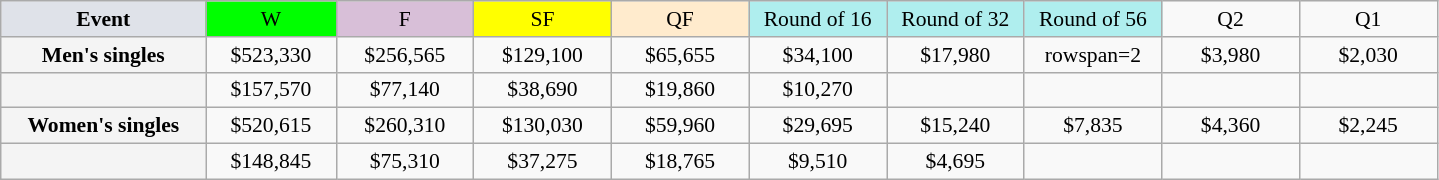<table class=wikitable style=font-size:90%;text-align:center>
<tr>
<td style="width:130px; background:#dfe2e9;"><strong>Event</strong></td>
<td style="width:80px; background:lime;">W</td>
<td style="width:85px; background:thistle;">F</td>
<td style="width:85px; background:#ff0;">SF</td>
<td style="width:85px; background:#ffebcd;">QF</td>
<td style="width:85px; background:#afeeee;">Round of 16</td>
<td style="width:85px; background:#afeeee;">Round of 32</td>
<td style="width:85px; background:#afeeee;">Round of 56</td>
<td style="width:85px;">Q2</td>
<td style="width:85px;">Q1</td>
</tr>
<tr>
<td style="background:#f4f4f4;"><strong>Men's singles</strong></td>
<td>$523,330</td>
<td>$256,565</td>
<td>$129,100</td>
<td>$65,655</td>
<td>$34,100</td>
<td>$17,980</td>
<td>rowspan=2 </td>
<td>$3,980</td>
<td>$2,030</td>
</tr>
<tr>
<td style="background:#f4f4f4;"><strong></strong></td>
<td>$157,570</td>
<td>$77,140</td>
<td>$38,690</td>
<td>$19,860</td>
<td>$10,270</td>
<td></td>
<td></td>
<td></td>
</tr>
<tr>
<td style="background:#f4f4f4;"><strong>Women's singles</strong></td>
<td>$520,615</td>
<td>$260,310</td>
<td>$130,030</td>
<td>$59,960</td>
<td>$29,695</td>
<td>$15,240</td>
<td>$7,835</td>
<td>$4,360</td>
<td>$2,245</td>
</tr>
<tr>
<td style="background:#f4f4f4;"><strong></strong></td>
<td>$148,845</td>
<td>$75,310</td>
<td>$37,275</td>
<td>$18,765</td>
<td>$9,510</td>
<td>$4,695</td>
<td></td>
<td></td>
<td></td>
</tr>
</table>
